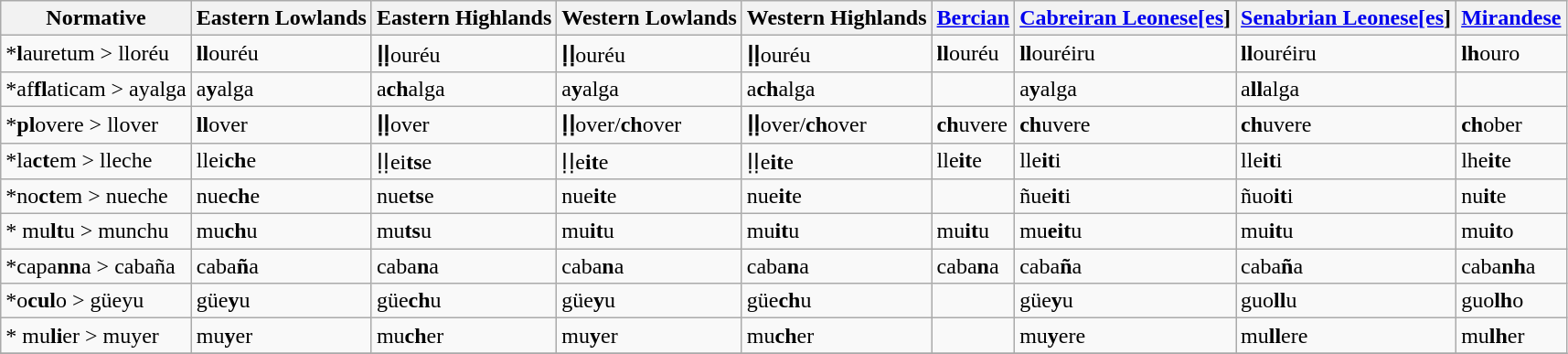<table class="wikitable">
<tr>
<th>Normative</th>
<th>Eastern Lowlands</th>
<th>Eastern Highlands</th>
<th>Western Lowlands</th>
<th>Western Highlands</th>
<th><a href='#'>Bercian</a></th>
<th><a href='#'>Cabreiran Leonese</a><a href='#'>[es</a>]</th>
<th><a href='#'>Senabrian Leonese</a><a href='#'>[es</a>]</th>
<th><a href='#'>Mirandese</a></th>
</tr>
<tr ---->
<td>*<strong>l</strong>auretum > lloréu</td>
<td><strong>ll</strong>ouréu</td>
<td><strong>ḷḷ</strong>ouréu</td>
<td><strong>ḷḷ</strong>ouréu</td>
<td><strong>ḷḷ</strong>ouréu</td>
<td><strong>ll</strong>ouréu</td>
<td><strong>ll</strong>ouréiru</td>
<td><strong>ll</strong>ouréiru</td>
<td><strong>lh</strong>ouro</td>
</tr>
<tr ---->
<td>*af<strong>fl</strong>aticam > ayalga</td>
<td>a<strong>y</strong>alga</td>
<td>a<strong>ch</strong>alga</td>
<td>a<strong>y</strong>alga</td>
<td>a<strong>ch</strong>alga</td>
<td></td>
<td>a<strong>y</strong>alga</td>
<td>a<strong>ll</strong>alga</td>
<td></td>
</tr>
<tr ---->
<td>*<strong>pl</strong>overe > llover</td>
<td><strong>ll</strong>over</td>
<td><strong>ḷḷ</strong>over</td>
<td><strong>ḷḷ</strong>over/<strong>ch</strong>over</td>
<td><strong>ḷḷ</strong>over/<strong>ch</strong>over</td>
<td><strong>ch</strong>uvere</td>
<td><strong>ch</strong>uvere</td>
<td><strong>ch</strong>uvere</td>
<td><strong>ch</strong>ober</td>
</tr>
<tr ---->
<td>*la<strong>ct</strong>em > lleche</td>
<td>llei<strong>ch</strong>e</td>
<td>ḷḷei<strong>ts</strong>e</td>
<td>ḷḷe<strong>it</strong>e</td>
<td>ḷḷe<strong>it</strong>e</td>
<td>lle<strong>it</strong>e</td>
<td>lle<strong>it</strong>i</td>
<td>lle<strong>it</strong>i</td>
<td>lhe<strong>it</strong>e</td>
</tr>
<tr ---->
<td>*no<strong>ct</strong>em > nueche</td>
<td>nue<strong>ch</strong>e</td>
<td>nue<strong>ts</strong>e</td>
<td>nue<strong>it</strong>e</td>
<td>nue<strong>it</strong>e</td>
<td></td>
<td>ñue<strong>it</strong>i</td>
<td>ñuo<strong>it</strong>i</td>
<td>nu<strong>it</strong>e</td>
</tr>
<tr ---->
<td>* mu<strong>lt</strong>u > munchu</td>
<td>mu<strong>ch</strong>u</td>
<td>mu<strong>ts</strong>u</td>
<td>mu<strong>it</strong>u</td>
<td>mu<strong>it</strong>u</td>
<td>mu<strong>it</strong>u</td>
<td>mu<strong>eit</strong>u</td>
<td>mu<strong>it</strong>u</td>
<td>mu<strong>it</strong>o</td>
</tr>
<tr ---->
<td>*capa<strong>nn</strong>a > cabaña</td>
<td>caba<strong>ñ</strong>a</td>
<td>caba<strong>n</strong>a</td>
<td>caba<strong>n</strong>a</td>
<td>caba<strong>n</strong>a</td>
<td>caba<strong>n</strong>a</td>
<td>caba<strong>ñ</strong>a</td>
<td>caba<strong>ñ</strong>a</td>
<td>caba<strong>nh</strong>a</td>
</tr>
<tr ---->
<td>*o<strong>cul</strong>o > güeyu</td>
<td>güe<strong>y</strong>u</td>
<td>güe<strong>ch</strong>u</td>
<td>güe<strong>y</strong>u</td>
<td>güe<strong>ch</strong>u</td>
<td></td>
<td>güe<strong>y</strong>u</td>
<td>guo<strong>ll</strong>u</td>
<td>guo<strong>lh</strong>o</td>
</tr>
<tr ---->
<td>* mu<strong>li</strong>er > muyer</td>
<td>mu<strong>y</strong>er</td>
<td>mu<strong>ch</strong>er</td>
<td>mu<strong>y</strong>er</td>
<td>mu<strong>ch</strong>er</td>
<td></td>
<td>mu<strong>y</strong>ere</td>
<td>mu<strong>ll</strong>ere</td>
<td>mu<strong>lh</strong>er</td>
</tr>
<tr ---->
</tr>
</table>
